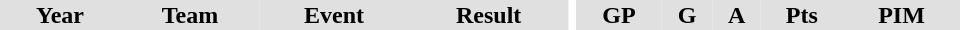<table border="0" cellpadding="1" cellspacing="0" ID="Table3" style="text-align:center; width:40em">
<tr ALIGN="center" bgcolor="#e0e0e0">
<th>Year</th>
<th>Team</th>
<th>Event</th>
<th>Result</th>
<th rowspan="99" bgcolor="#ffffff"></th>
<th>GP</th>
<th>G</th>
<th>A</th>
<th>Pts</th>
<th>PIM</th>
</tr>
</table>
